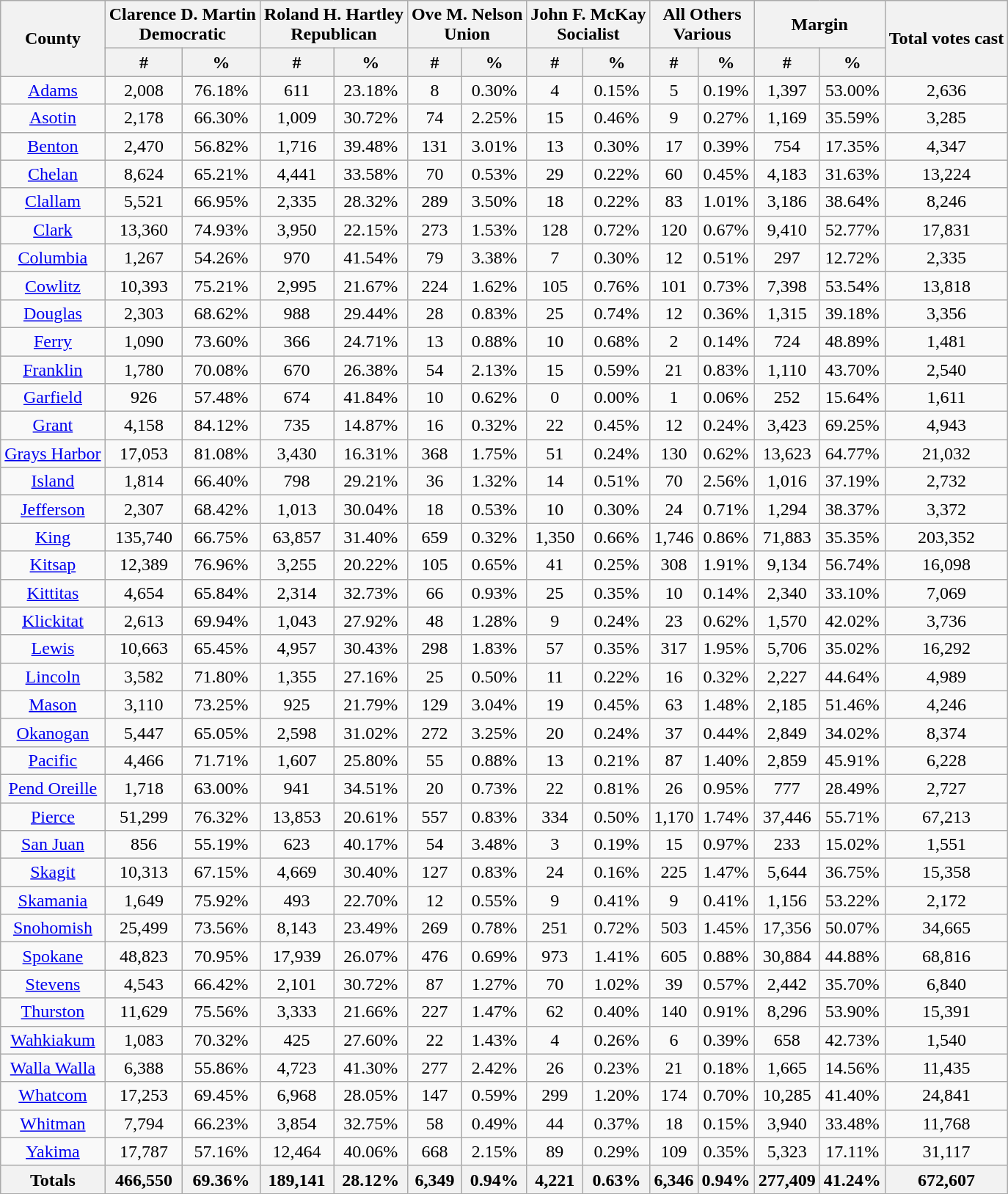<table class="wikitable sortable">
<tr>
<th style="text-align:center;" rowspan="2">County</th>
<th style="text-align:center;" colspan="2">Clarence D. Martin<br>Democratic</th>
<th style="text-align:center;" colspan="2">Roland H. Hartley<br>Republican</th>
<th style="text-align:center;" colspan="2">Ove M. Nelson<br>Union</th>
<th style="text-align:center;" colspan="2">John F. McKay<br>Socialist</th>
<th style="text-align:center;" colspan="2">All Others<br>Various</th>
<th style="text-align:center;" colspan="2">Margin</th>
<th style="text-align:center;" rowspan="2">Total votes cast</th>
</tr>
<tr bgcolor="lightgrey">
<th style="text-align:center;" data-sort-type="number">#</th>
<th style="text-align:center;" data-sort-type="number">%</th>
<th style="text-align:center;" data-sort-type="number">#</th>
<th style="text-align:center;" data-sort-type="number">%</th>
<th style="text-align:center;" data-sort-type="number">#</th>
<th style="text-align:center;" data-sort-type="number">%</th>
<th style="text-align:center;" data-sort-type="number">#</th>
<th style="text-align:center;" data-sort-type="number">%</th>
<th style="text-align:center;" data-sort-type="number">#</th>
<th style="text-align:center;" data-sort-type="number">%</th>
<th style="text-align:center;" data-sort-type="number">#</th>
<th style="text-align:center;" data-sort-type="number">%</th>
</tr>
<tr style="text-align:center;">
<td><a href='#'>Adams</a></td>
<td>2,008</td>
<td>76.18%</td>
<td>611</td>
<td>23.18%</td>
<td>8</td>
<td>0.30%</td>
<td>4</td>
<td>0.15%</td>
<td>5</td>
<td>0.19%</td>
<td>1,397</td>
<td>53.00%</td>
<td>2,636</td>
</tr>
<tr style="text-align:center;">
<td><a href='#'>Asotin</a></td>
<td>2,178</td>
<td>66.30%</td>
<td>1,009</td>
<td>30.72%</td>
<td>74</td>
<td>2.25%</td>
<td>15</td>
<td>0.46%</td>
<td>9</td>
<td>0.27%</td>
<td>1,169</td>
<td>35.59%</td>
<td>3,285</td>
</tr>
<tr style="text-align:center;">
<td><a href='#'>Benton</a></td>
<td>2,470</td>
<td>56.82%</td>
<td>1,716</td>
<td>39.48%</td>
<td>131</td>
<td>3.01%</td>
<td>13</td>
<td>0.30%</td>
<td>17</td>
<td>0.39%</td>
<td>754</td>
<td>17.35%</td>
<td>4,347</td>
</tr>
<tr style="text-align:center;">
<td><a href='#'>Chelan</a></td>
<td>8,624</td>
<td>65.21%</td>
<td>4,441</td>
<td>33.58%</td>
<td>70</td>
<td>0.53%</td>
<td>29</td>
<td>0.22%</td>
<td>60</td>
<td>0.45%</td>
<td>4,183</td>
<td>31.63%</td>
<td>13,224</td>
</tr>
<tr style="text-align:center;">
<td><a href='#'>Clallam</a></td>
<td>5,521</td>
<td>66.95%</td>
<td>2,335</td>
<td>28.32%</td>
<td>289</td>
<td>3.50%</td>
<td>18</td>
<td>0.22%</td>
<td>83</td>
<td>1.01%</td>
<td>3,186</td>
<td>38.64%</td>
<td>8,246</td>
</tr>
<tr style="text-align:center;">
<td><a href='#'>Clark</a></td>
<td>13,360</td>
<td>74.93%</td>
<td>3,950</td>
<td>22.15%</td>
<td>273</td>
<td>1.53%</td>
<td>128</td>
<td>0.72%</td>
<td>120</td>
<td>0.67%</td>
<td>9,410</td>
<td>52.77%</td>
<td>17,831</td>
</tr>
<tr style="text-align:center;">
<td><a href='#'>Columbia</a></td>
<td>1,267</td>
<td>54.26%</td>
<td>970</td>
<td>41.54%</td>
<td>79</td>
<td>3.38%</td>
<td>7</td>
<td>0.30%</td>
<td>12</td>
<td>0.51%</td>
<td>297</td>
<td>12.72%</td>
<td>2,335</td>
</tr>
<tr style="text-align:center;">
<td><a href='#'>Cowlitz</a></td>
<td>10,393</td>
<td>75.21%</td>
<td>2,995</td>
<td>21.67%</td>
<td>224</td>
<td>1.62%</td>
<td>105</td>
<td>0.76%</td>
<td>101</td>
<td>0.73%</td>
<td>7,398</td>
<td>53.54%</td>
<td>13,818</td>
</tr>
<tr style="text-align:center;">
<td><a href='#'>Douglas</a></td>
<td>2,303</td>
<td>68.62%</td>
<td>988</td>
<td>29.44%</td>
<td>28</td>
<td>0.83%</td>
<td>25</td>
<td>0.74%</td>
<td>12</td>
<td>0.36%</td>
<td>1,315</td>
<td>39.18%</td>
<td>3,356</td>
</tr>
<tr style="text-align:center;">
<td><a href='#'>Ferry</a></td>
<td>1,090</td>
<td>73.60%</td>
<td>366</td>
<td>24.71%</td>
<td>13</td>
<td>0.88%</td>
<td>10</td>
<td>0.68%</td>
<td>2</td>
<td>0.14%</td>
<td>724</td>
<td>48.89%</td>
<td>1,481</td>
</tr>
<tr style="text-align:center;">
<td><a href='#'>Franklin</a></td>
<td>1,780</td>
<td>70.08%</td>
<td>670</td>
<td>26.38%</td>
<td>54</td>
<td>2.13%</td>
<td>15</td>
<td>0.59%</td>
<td>21</td>
<td>0.83%</td>
<td>1,110</td>
<td>43.70%</td>
<td>2,540</td>
</tr>
<tr style="text-align:center;">
<td><a href='#'>Garfield</a></td>
<td>926</td>
<td>57.48%</td>
<td>674</td>
<td>41.84%</td>
<td>10</td>
<td>0.62%</td>
<td>0</td>
<td>0.00%</td>
<td>1</td>
<td>0.06%</td>
<td>252</td>
<td>15.64%</td>
<td>1,611</td>
</tr>
<tr style="text-align:center;">
<td><a href='#'>Grant</a></td>
<td>4,158</td>
<td>84.12%</td>
<td>735</td>
<td>14.87%</td>
<td>16</td>
<td>0.32%</td>
<td>22</td>
<td>0.45%</td>
<td>12</td>
<td>0.24%</td>
<td>3,423</td>
<td>69.25%</td>
<td>4,943</td>
</tr>
<tr style="text-align:center;">
<td><a href='#'>Grays Harbor</a></td>
<td>17,053</td>
<td>81.08%</td>
<td>3,430</td>
<td>16.31%</td>
<td>368</td>
<td>1.75%</td>
<td>51</td>
<td>0.24%</td>
<td>130</td>
<td>0.62%</td>
<td>13,623</td>
<td>64.77%</td>
<td>21,032</td>
</tr>
<tr style="text-align:center;">
<td><a href='#'>Island</a></td>
<td>1,814</td>
<td>66.40%</td>
<td>798</td>
<td>29.21%</td>
<td>36</td>
<td>1.32%</td>
<td>14</td>
<td>0.51%</td>
<td>70</td>
<td>2.56%</td>
<td>1,016</td>
<td>37.19%</td>
<td>2,732</td>
</tr>
<tr style="text-align:center;">
<td><a href='#'>Jefferson</a></td>
<td>2,307</td>
<td>68.42%</td>
<td>1,013</td>
<td>30.04%</td>
<td>18</td>
<td>0.53%</td>
<td>10</td>
<td>0.30%</td>
<td>24</td>
<td>0.71%</td>
<td>1,294</td>
<td>38.37%</td>
<td>3,372</td>
</tr>
<tr style="text-align:center;">
<td><a href='#'>King</a></td>
<td>135,740</td>
<td>66.75%</td>
<td>63,857</td>
<td>31.40%</td>
<td>659</td>
<td>0.32%</td>
<td>1,350</td>
<td>0.66%</td>
<td>1,746</td>
<td>0.86%</td>
<td>71,883</td>
<td>35.35%</td>
<td>203,352</td>
</tr>
<tr style="text-align:center;">
<td><a href='#'>Kitsap</a></td>
<td>12,389</td>
<td>76.96%</td>
<td>3,255</td>
<td>20.22%</td>
<td>105</td>
<td>0.65%</td>
<td>41</td>
<td>0.25%</td>
<td>308</td>
<td>1.91%</td>
<td>9,134</td>
<td>56.74%</td>
<td>16,098</td>
</tr>
<tr style="text-align:center;">
<td><a href='#'>Kittitas</a></td>
<td>4,654</td>
<td>65.84%</td>
<td>2,314</td>
<td>32.73%</td>
<td>66</td>
<td>0.93%</td>
<td>25</td>
<td>0.35%</td>
<td>10</td>
<td>0.14%</td>
<td>2,340</td>
<td>33.10%</td>
<td>7,069</td>
</tr>
<tr style="text-align:center;">
<td><a href='#'>Klickitat</a></td>
<td>2,613</td>
<td>69.94%</td>
<td>1,043</td>
<td>27.92%</td>
<td>48</td>
<td>1.28%</td>
<td>9</td>
<td>0.24%</td>
<td>23</td>
<td>0.62%</td>
<td>1,570</td>
<td>42.02%</td>
<td>3,736</td>
</tr>
<tr style="text-align:center;">
<td><a href='#'>Lewis</a></td>
<td>10,663</td>
<td>65.45%</td>
<td>4,957</td>
<td>30.43%</td>
<td>298</td>
<td>1.83%</td>
<td>57</td>
<td>0.35%</td>
<td>317</td>
<td>1.95%</td>
<td>5,706</td>
<td>35.02%</td>
<td>16,292</td>
</tr>
<tr style="text-align:center;">
<td><a href='#'>Lincoln</a></td>
<td>3,582</td>
<td>71.80%</td>
<td>1,355</td>
<td>27.16%</td>
<td>25</td>
<td>0.50%</td>
<td>11</td>
<td>0.22%</td>
<td>16</td>
<td>0.32%</td>
<td>2,227</td>
<td>44.64%</td>
<td>4,989</td>
</tr>
<tr style="text-align:center;">
<td><a href='#'>Mason</a></td>
<td>3,110</td>
<td>73.25%</td>
<td>925</td>
<td>21.79%</td>
<td>129</td>
<td>3.04%</td>
<td>19</td>
<td>0.45%</td>
<td>63</td>
<td>1.48%</td>
<td>2,185</td>
<td>51.46%</td>
<td>4,246</td>
</tr>
<tr style="text-align:center;">
<td><a href='#'>Okanogan</a></td>
<td>5,447</td>
<td>65.05%</td>
<td>2,598</td>
<td>31.02%</td>
<td>272</td>
<td>3.25%</td>
<td>20</td>
<td>0.24%</td>
<td>37</td>
<td>0.44%</td>
<td>2,849</td>
<td>34.02%</td>
<td>8,374</td>
</tr>
<tr style="text-align:center;">
<td><a href='#'>Pacific</a></td>
<td>4,466</td>
<td>71.71%</td>
<td>1,607</td>
<td>25.80%</td>
<td>55</td>
<td>0.88%</td>
<td>13</td>
<td>0.21%</td>
<td>87</td>
<td>1.40%</td>
<td>2,859</td>
<td>45.91%</td>
<td>6,228</td>
</tr>
<tr style="text-align:center;">
<td><a href='#'>Pend Oreille</a></td>
<td>1,718</td>
<td>63.00%</td>
<td>941</td>
<td>34.51%</td>
<td>20</td>
<td>0.73%</td>
<td>22</td>
<td>0.81%</td>
<td>26</td>
<td>0.95%</td>
<td>777</td>
<td>28.49%</td>
<td>2,727</td>
</tr>
<tr style="text-align:center;">
<td><a href='#'>Pierce</a></td>
<td>51,299</td>
<td>76.32%</td>
<td>13,853</td>
<td>20.61%</td>
<td>557</td>
<td>0.83%</td>
<td>334</td>
<td>0.50%</td>
<td>1,170</td>
<td>1.74%</td>
<td>37,446</td>
<td>55.71%</td>
<td>67,213</td>
</tr>
<tr style="text-align:center;">
<td><a href='#'>San Juan</a></td>
<td>856</td>
<td>55.19%</td>
<td>623</td>
<td>40.17%</td>
<td>54</td>
<td>3.48%</td>
<td>3</td>
<td>0.19%</td>
<td>15</td>
<td>0.97%</td>
<td>233</td>
<td>15.02%</td>
<td>1,551</td>
</tr>
<tr style="text-align:center;">
<td><a href='#'>Skagit</a></td>
<td>10,313</td>
<td>67.15%</td>
<td>4,669</td>
<td>30.40%</td>
<td>127</td>
<td>0.83%</td>
<td>24</td>
<td>0.16%</td>
<td>225</td>
<td>1.47%</td>
<td>5,644</td>
<td>36.75%</td>
<td>15,358</td>
</tr>
<tr style="text-align:center;">
<td><a href='#'>Skamania</a></td>
<td>1,649</td>
<td>75.92%</td>
<td>493</td>
<td>22.70%</td>
<td>12</td>
<td>0.55%</td>
<td>9</td>
<td>0.41%</td>
<td>9</td>
<td>0.41%</td>
<td>1,156</td>
<td>53.22%</td>
<td>2,172</td>
</tr>
<tr style="text-align:center;">
<td><a href='#'>Snohomish</a></td>
<td>25,499</td>
<td>73.56%</td>
<td>8,143</td>
<td>23.49%</td>
<td>269</td>
<td>0.78%</td>
<td>251</td>
<td>0.72%</td>
<td>503</td>
<td>1.45%</td>
<td>17,356</td>
<td>50.07%</td>
<td>34,665</td>
</tr>
<tr style="text-align:center;">
<td><a href='#'>Spokane</a></td>
<td>48,823</td>
<td>70.95%</td>
<td>17,939</td>
<td>26.07%</td>
<td>476</td>
<td>0.69%</td>
<td>973</td>
<td>1.41%</td>
<td>605</td>
<td>0.88%</td>
<td>30,884</td>
<td>44.88%</td>
<td>68,816</td>
</tr>
<tr style="text-align:center;">
<td><a href='#'>Stevens</a></td>
<td>4,543</td>
<td>66.42%</td>
<td>2,101</td>
<td>30.72%</td>
<td>87</td>
<td>1.27%</td>
<td>70</td>
<td>1.02%</td>
<td>39</td>
<td>0.57%</td>
<td>2,442</td>
<td>35.70%</td>
<td>6,840</td>
</tr>
<tr style="text-align:center;">
<td><a href='#'>Thurston</a></td>
<td>11,629</td>
<td>75.56%</td>
<td>3,333</td>
<td>21.66%</td>
<td>227</td>
<td>1.47%</td>
<td>62</td>
<td>0.40%</td>
<td>140</td>
<td>0.91%</td>
<td>8,296</td>
<td>53.90%</td>
<td>15,391</td>
</tr>
<tr style="text-align:center;">
<td><a href='#'>Wahkiakum</a></td>
<td>1,083</td>
<td>70.32%</td>
<td>425</td>
<td>27.60%</td>
<td>22</td>
<td>1.43%</td>
<td>4</td>
<td>0.26%</td>
<td>6</td>
<td>0.39%</td>
<td>658</td>
<td>42.73%</td>
<td>1,540</td>
</tr>
<tr style="text-align:center;">
<td><a href='#'>Walla Walla</a></td>
<td>6,388</td>
<td>55.86%</td>
<td>4,723</td>
<td>41.30%</td>
<td>277</td>
<td>2.42%</td>
<td>26</td>
<td>0.23%</td>
<td>21</td>
<td>0.18%</td>
<td>1,665</td>
<td>14.56%</td>
<td>11,435</td>
</tr>
<tr style="text-align:center;">
<td><a href='#'>Whatcom</a></td>
<td>17,253</td>
<td>69.45%</td>
<td>6,968</td>
<td>28.05%</td>
<td>147</td>
<td>0.59%</td>
<td>299</td>
<td>1.20%</td>
<td>174</td>
<td>0.70%</td>
<td>10,285</td>
<td>41.40%</td>
<td>24,841</td>
</tr>
<tr style="text-align:center;">
<td><a href='#'>Whitman</a></td>
<td>7,794</td>
<td>66.23%</td>
<td>3,854</td>
<td>32.75%</td>
<td>58</td>
<td>0.49%</td>
<td>44</td>
<td>0.37%</td>
<td>18</td>
<td>0.15%</td>
<td>3,940</td>
<td>33.48%</td>
<td>11,768</td>
</tr>
<tr style="text-align:center;">
<td><a href='#'>Yakima</a></td>
<td>17,787</td>
<td>57.16%</td>
<td>12,464</td>
<td>40.06%</td>
<td>668</td>
<td>2.15%</td>
<td>89</td>
<td>0.29%</td>
<td>109</td>
<td>0.35%</td>
<td>5,323</td>
<td>17.11%</td>
<td>31,117</td>
</tr>
<tr>
<th>Totals</th>
<th>466,550</th>
<th>69.36%</th>
<th>189,141</th>
<th>28.12%</th>
<th>6,349</th>
<th>0.94%</th>
<th>4,221</th>
<th>0.63%</th>
<th>6,346</th>
<th>0.94%</th>
<th>277,409</th>
<th>41.24%</th>
<th>672,607</th>
</tr>
</table>
